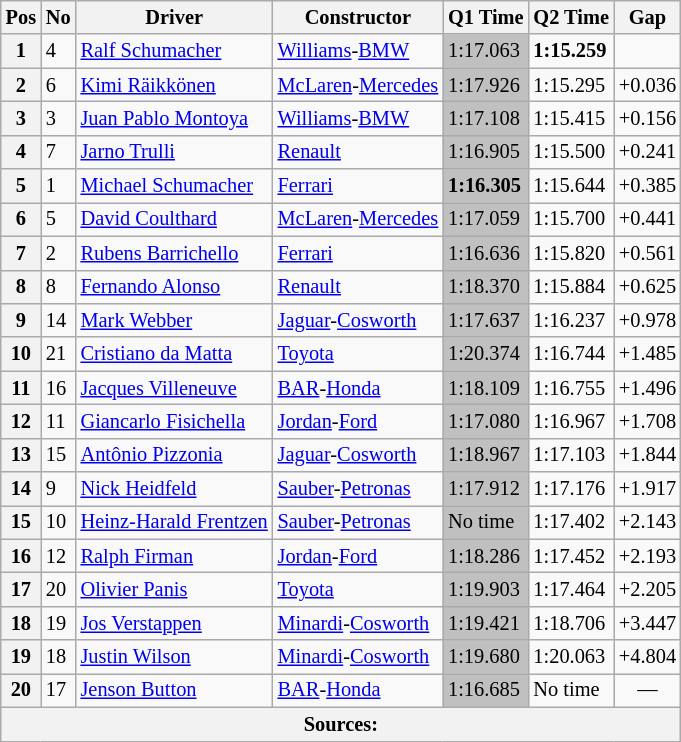<table class="wikitable sortable" style="font-size: 85%;">
<tr>
<th>Pos</th>
<th>No</th>
<th>Driver</th>
<th>Constructor</th>
<th>Q1 Time</th>
<th>Q2 Time</th>
<th>Gap</th>
</tr>
<tr>
<th>1</th>
<td>4</td>
<td> <a href='#'>Ralf Schumacher</a></td>
<td><a href='#'>Williams</a>-<a href='#'>BMW</a></td>
<td style="background: silver">1:17.063</td>
<td><strong>1:15.259</strong></td>
<td></td>
</tr>
<tr>
<th>2</th>
<td>6</td>
<td> <a href='#'>Kimi Räikkönen</a></td>
<td><a href='#'>McLaren</a>-<a href='#'>Mercedes</a></td>
<td style="background: silver">1:17.926</td>
<td>1:15.295</td>
<td>+0.036</td>
</tr>
<tr>
<th>3</th>
<td>3</td>
<td> <a href='#'>Juan Pablo Montoya</a></td>
<td><a href='#'>Williams</a>-<a href='#'>BMW</a></td>
<td style="background: silver">1:17.108</td>
<td>1:15.415</td>
<td>+0.156</td>
</tr>
<tr>
<th>4</th>
<td>7</td>
<td> <a href='#'>Jarno Trulli</a></td>
<td><a href='#'>Renault</a></td>
<td style="background: silver">1:16.905</td>
<td>1:15.500</td>
<td>+0.241</td>
</tr>
<tr>
<th>5</th>
<td>1</td>
<td> <a href='#'>Michael Schumacher</a></td>
<td><a href='#'>Ferrari</a></td>
<td style="background: silver"><strong>1:16.305</strong></td>
<td>1:15.644</td>
<td>+0.385</td>
</tr>
<tr>
<th>6</th>
<td>5</td>
<td> <a href='#'>David Coulthard</a></td>
<td><a href='#'>McLaren</a>-<a href='#'>Mercedes</a></td>
<td style="background: silver">1:17.059</td>
<td>1:15.700</td>
<td>+0.441</td>
</tr>
<tr>
<th>7</th>
<td>2</td>
<td> <a href='#'>Rubens Barrichello</a></td>
<td><a href='#'>Ferrari</a></td>
<td style="background: silver">1:16.636</td>
<td>1:15.820</td>
<td>+0.561</td>
</tr>
<tr>
<th>8</th>
<td>8</td>
<td> <a href='#'>Fernando Alonso</a></td>
<td><a href='#'>Renault</a></td>
<td style="background: silver">1:18.370</td>
<td>1:15.884</td>
<td>+0.625</td>
</tr>
<tr>
<th>9</th>
<td>14</td>
<td> <a href='#'>Mark Webber</a></td>
<td><a href='#'>Jaguar</a>-<a href='#'>Cosworth</a></td>
<td style="background: silver">1:17.637</td>
<td>1:16.237</td>
<td>+0.978</td>
</tr>
<tr>
<th>10</th>
<td>21</td>
<td> <a href='#'>Cristiano da Matta</a></td>
<td><a href='#'>Toyota</a></td>
<td style="background: silver">1:20.374</td>
<td>1:16.744</td>
<td>+1.485</td>
</tr>
<tr>
<th>11</th>
<td>16</td>
<td> <a href='#'>Jacques Villeneuve</a></td>
<td><a href='#'>BAR</a>-<a href='#'>Honda</a></td>
<td style="background: silver">1:18.109</td>
<td>1:16.755</td>
<td>+1.496</td>
</tr>
<tr>
<th>12</th>
<td>11</td>
<td> <a href='#'>Giancarlo Fisichella</a></td>
<td><a href='#'>Jordan</a>-<a href='#'>Ford</a></td>
<td style="background: silver">1:17.080</td>
<td>1:16.967</td>
<td>+1.708</td>
</tr>
<tr>
<th>13</th>
<td>15</td>
<td> <a href='#'>Antônio Pizzonia</a></td>
<td><a href='#'>Jaguar</a>-<a href='#'>Cosworth</a></td>
<td style="background: silver">1:18.967</td>
<td>1:17.103</td>
<td>+1.844</td>
</tr>
<tr>
<th>14</th>
<td>9</td>
<td> <a href='#'>Nick Heidfeld</a></td>
<td><a href='#'>Sauber</a>-<a href='#'>Petronas</a></td>
<td style="background: silver">1:17.912</td>
<td>1:17.176</td>
<td>+1.917</td>
</tr>
<tr>
<th>15</th>
<td>10</td>
<td> <a href='#'>Heinz-Harald Frentzen</a></td>
<td><a href='#'>Sauber</a>-<a href='#'>Petronas</a></td>
<td style="background: silver">No time</td>
<td>1:17.402</td>
<td>+2.143</td>
</tr>
<tr>
<th>16</th>
<td>12</td>
<td> <a href='#'>Ralph Firman</a></td>
<td><a href='#'>Jordan</a>-<a href='#'>Ford</a></td>
<td style="background: silver">1:18.286</td>
<td>1:17.452</td>
<td>+2.193</td>
</tr>
<tr>
<th>17</th>
<td>20</td>
<td> <a href='#'>Olivier Panis</a></td>
<td><a href='#'>Toyota</a></td>
<td style="background: silver">1:19.903</td>
<td>1:17.464</td>
<td>+2.205</td>
</tr>
<tr>
<th>18</th>
<td>19</td>
<td> <a href='#'>Jos Verstappen</a></td>
<td><a href='#'>Minardi</a>-<a href='#'>Cosworth</a></td>
<td style="background: silver">1:19.421</td>
<td>1:18.706</td>
<td>+3.447</td>
</tr>
<tr>
<th>19</th>
<td>18</td>
<td> <a href='#'>Justin Wilson</a></td>
<td><a href='#'>Minardi</a>-<a href='#'>Cosworth</a></td>
<td style="background: silver">1:19.680</td>
<td>1:20.063</td>
<td>+4.804</td>
</tr>
<tr>
<th>20</th>
<td>17</td>
<td> <a href='#'>Jenson Button</a></td>
<td><a href='#'>BAR</a>-<a href='#'>Honda</a></td>
<td style="background: silver">1:16.685</td>
<td>No time</td>
<td style="text-align:center;">—</td>
</tr>
<tr>
<th colspan="7">Sources:</th>
</tr>
</table>
